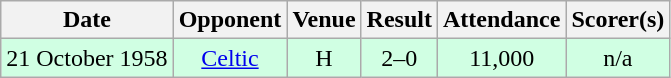<table class="wikitable sortable" style="text-align:center;">
<tr>
<th>Date</th>
<th>Opponent</th>
<th>Venue</th>
<th>Result</th>
<th>Attendance</th>
<th>Scorer(s)</th>
</tr>
<tr style="background:#d0ffe3;">
<td>21 October 1958</td>
<td><a href='#'>Celtic</a></td>
<td>H</td>
<td>2–0</td>
<td>11,000</td>
<td>n/a</td>
</tr>
</table>
